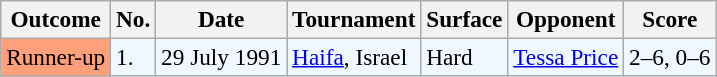<table class="sortable wikitable" style=font-size:97%>
<tr>
<th>Outcome</th>
<th>No.</th>
<th>Date</th>
<th>Tournament</th>
<th>Surface</th>
<th>Opponent</th>
<th>Score</th>
</tr>
<tr bgcolor="#f0f8ff">
<td style="background:#ffa07a;">Runner-up</td>
<td>1.</td>
<td>29 July 1991</td>
<td><a href='#'>Haifa</a>, Israel</td>
<td>Hard</td>
<td> <a href='#'>Tessa Price</a></td>
<td>2–6, 0–6</td>
</tr>
</table>
